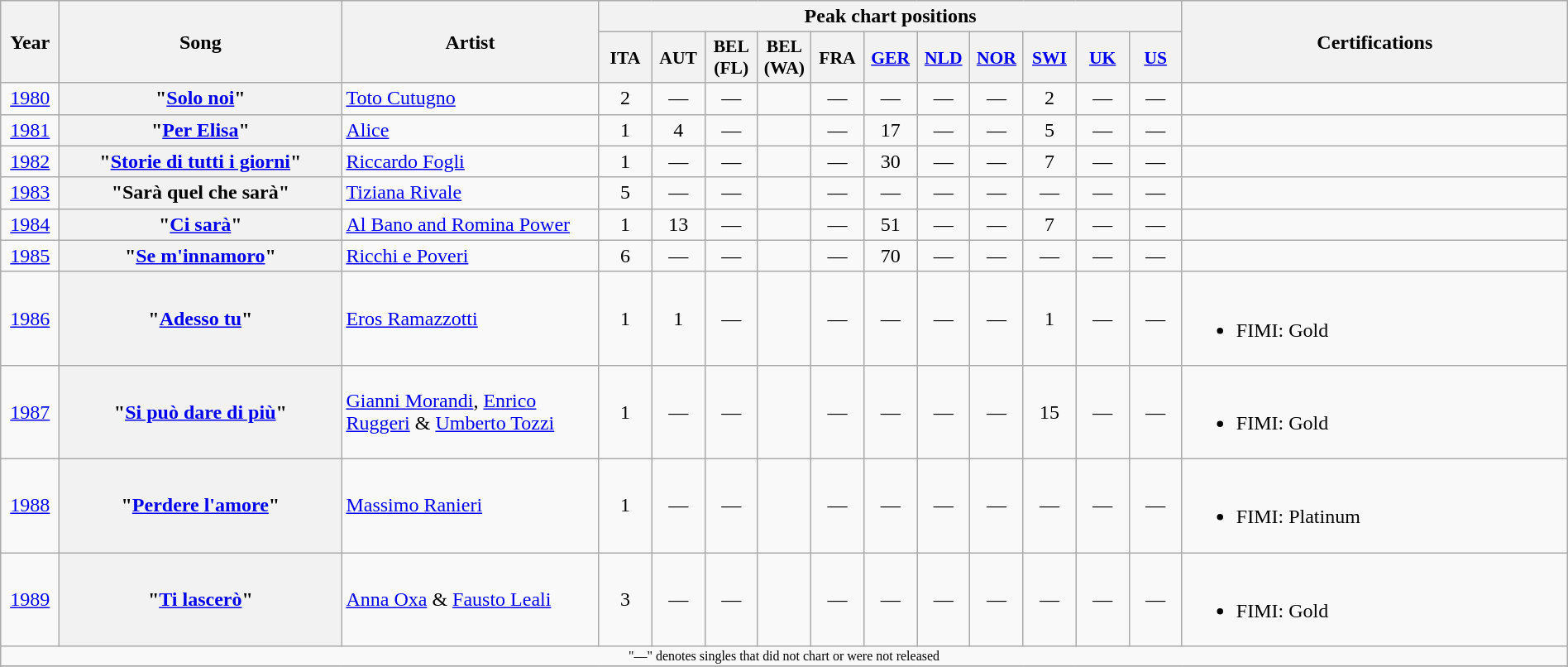<table class="wikitable plainrowheaders" style="text-align:center;width:100%;">
<tr>
<th rowspan="2" style="width:40px;">Year</th>
<th rowspan="2" style="width:220px;">Song</th>
<th rowspan="2" style="width:200px;">Artist</th>
<th colspan="11">Peak chart positions</th>
<th rowspan="2">Certifications</th>
</tr>
<tr>
<th scope="col" style="width:2.5em;font-size:90%;">ITA<br></th>
<th scope="col" style="width:2.5em;font-size:90%;">AUT<br></th>
<th scope="col" style="width:2.5em;font-size:90%;">BEL<br>(FL)<br></th>
<th scope="col" style="width:2.5em;font-size:90%;">BEL<br>(WA)<br></th>
<th scope="col" style="width:2.5em;font-size:90%;">FRA<br></th>
<th scope="col" style="width:2.5em;font-size:90%;"><a href='#'>GER</a><br></th>
<th scope="col" style="width:2.5em;font-size:90%;"><a href='#'>NLD</a><br></th>
<th scope="col" style="width:2.5em;font-size:90%;"><a href='#'>NOR</a><br></th>
<th scope="col" style="width:2.5em;font-size:90%;"><a href='#'>SWI</a><br></th>
<th scope="col" style="width:2.5em;font-size:90%;"><a href='#'>UK</a><br></th>
<th scope="col" style="width:2.5em;font-size:90%;"><a href='#'>US</a><br></th>
</tr>
<tr>
<td><a href='#'>1980</a></td>
<th scope="row">"<a href='#'>Solo noi</a>"</th>
<td style="text-align:left;"><a href='#'>Toto Cutugno</a></td>
<td>2</td>
<td>—</td>
<td>—</td>
<td></td>
<td>—</td>
<td>—</td>
<td>—</td>
<td>—</td>
<td>2</td>
<td>—</td>
<td>—</td>
<td style="text-align:left;"></td>
</tr>
<tr>
<td><a href='#'>1981</a></td>
<th scope="row">"<a href='#'>Per Elisa</a>"</th>
<td style="text-align:left;"><a href='#'>Alice</a></td>
<td>1</td>
<td>4</td>
<td>—</td>
<td></td>
<td>—</td>
<td>17</td>
<td>—</td>
<td>—</td>
<td>5</td>
<td>—</td>
<td>—</td>
<td style="text-align:left;"></td>
</tr>
<tr>
<td><a href='#'>1982</a></td>
<th scope="row">"<a href='#'>Storie di tutti i giorni</a>"</th>
<td style="text-align:left;"><a href='#'>Riccardo Fogli</a></td>
<td>1</td>
<td>—</td>
<td>—</td>
<td></td>
<td>—</td>
<td>30</td>
<td>—</td>
<td>—</td>
<td>7</td>
<td>—</td>
<td>—</td>
<td style="text-align:left;"></td>
</tr>
<tr>
<td><a href='#'>1983</a></td>
<th scope="row">"Sarà quel che sarà"</th>
<td style="text-align:left;"><a href='#'>Tiziana Rivale</a></td>
<td>5</td>
<td>—</td>
<td>—</td>
<td></td>
<td>—</td>
<td>—</td>
<td>—</td>
<td>—</td>
<td>—</td>
<td>—</td>
<td>—</td>
<td style="text-align:left;"></td>
</tr>
<tr>
<td><a href='#'>1984</a></td>
<th scope="row">"<a href='#'>Ci sarà</a>"</th>
<td style="text-align:left;"><a href='#'>Al Bano and Romina Power</a></td>
<td>1</td>
<td>13</td>
<td>—</td>
<td></td>
<td>—</td>
<td>51</td>
<td>—</td>
<td>—</td>
<td>7</td>
<td>—</td>
<td>—</td>
<td style="text-align:left;"></td>
</tr>
<tr>
<td><a href='#'>1985</a></td>
<th scope="row">"<a href='#'>Se m'innamoro</a>"</th>
<td style="text-align:left;"><a href='#'>Ricchi e Poveri</a></td>
<td>6</td>
<td>—</td>
<td>—</td>
<td></td>
<td>—</td>
<td>70</td>
<td>—</td>
<td>—</td>
<td>—</td>
<td>—</td>
<td>—</td>
<td style="text-align:left;"></td>
</tr>
<tr>
<td><a href='#'>1986</a></td>
<th scope="row">"<a href='#'>Adesso tu</a>"</th>
<td style="text-align:left;"><a href='#'>Eros Ramazzotti</a></td>
<td>1</td>
<td>1</td>
<td>—</td>
<td></td>
<td>—</td>
<td>—</td>
<td>—</td>
<td>—</td>
<td>1</td>
<td>—</td>
<td>—</td>
<td style="text-align:left;"><br><ul><li>FIMI: Gold</li></ul></td>
</tr>
<tr>
<td><a href='#'>1987</a></td>
<th scope="row">"<a href='#'>Si può dare di più</a>"</th>
<td style="text-align:left;"><a href='#'>Gianni Morandi</a>, <a href='#'>Enrico Ruggeri</a> & <a href='#'>Umberto Tozzi</a></td>
<td>1</td>
<td>—</td>
<td>—</td>
<td></td>
<td>—</td>
<td>—</td>
<td>—</td>
<td>—</td>
<td>15</td>
<td>—</td>
<td>—</td>
<td style="text-align:left;"><br><ul><li>FIMI: Gold</li></ul></td>
</tr>
<tr>
<td><a href='#'>1988</a></td>
<th scope="row">"<a href='#'>Perdere l'amore</a>"</th>
<td style="text-align:left;"><a href='#'>Massimo Ranieri</a></td>
<td>1</td>
<td>—</td>
<td>—</td>
<td></td>
<td>—</td>
<td>—</td>
<td>—</td>
<td>—</td>
<td>—</td>
<td>—</td>
<td>—</td>
<td style="text-align:left;"><br><ul><li>FIMI: Platinum</li></ul></td>
</tr>
<tr>
<td><a href='#'>1989</a></td>
<th scope="row">"<a href='#'>Ti lascerò</a>"</th>
<td style="text-align:left;"><a href='#'>Anna Oxa</a> & <a href='#'>Fausto Leali</a></td>
<td>3</td>
<td>—</td>
<td>—</td>
<td></td>
<td>—</td>
<td>—</td>
<td>—</td>
<td>—</td>
<td>—</td>
<td>—</td>
<td>—</td>
<td style="text-align:left;"><br><ul><li>FIMI: Gold</li></ul></td>
</tr>
<tr>
<td colspan="30" style="text-align:center;font-size:8pt">"—" denotes singles that did not chart or were not released</td>
</tr>
<tr>
</tr>
</table>
